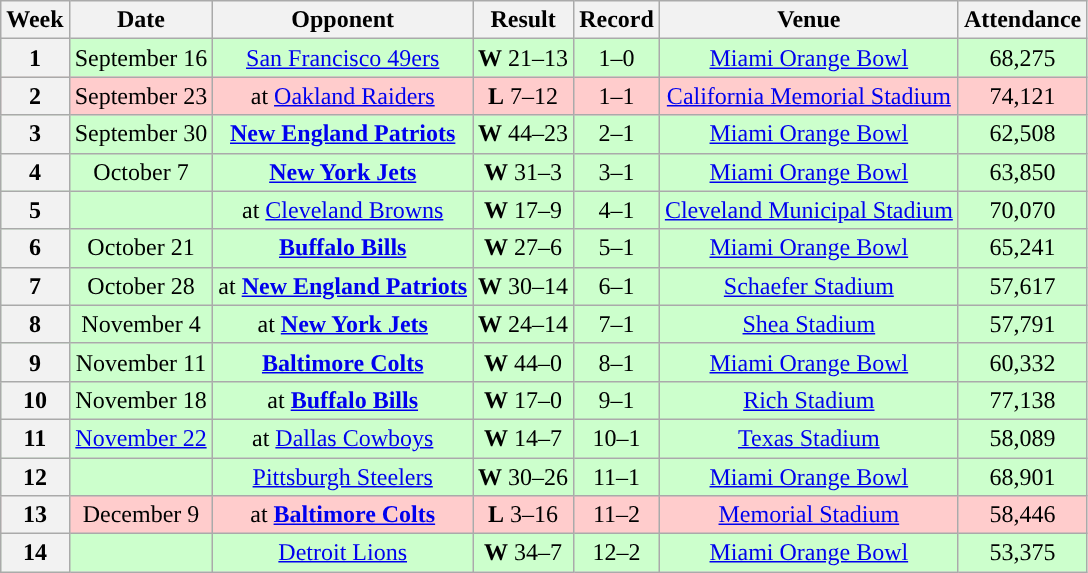<table class="wikitable" style="text-align:center">
<tr>
<th>Week</th>
<th>Date</th>
<th>Opponent</th>
<th>Result</th>
<th>Record</th>
<th>Venue</th>
<th>Attendance</th>
</tr>
<tr style="background:#cfc">
<th>1</th>
<td>September 16</td>
<td><a href='#'>San Francisco 49ers</a></td>
<td><strong>W</strong> 21–13</td>
<td>1–0</td>
<td><a href='#'>Miami Orange Bowl</a></td>
<td>68,275</td>
</tr>
<tr style="background:#fcc">
<th>2</th>
<td>September 23</td>
<td>at <a href='#'>Oakland Raiders</a></td>
<td><strong>L</strong> 7–12</td>
<td>1–1</td>
<td><a href='#'>California Memorial Stadium</a></td>
<td>74,121</td>
</tr>
<tr style="background:#cfc">
<th>3</th>
<td>September 30</td>
<td><strong><a href='#'>New England Patriots</a></strong></td>
<td><strong>W</strong> 44–23</td>
<td>2–1</td>
<td><a href='#'>Miami Orange Bowl</a></td>
<td>62,508</td>
</tr>
<tr style="background:#cfc">
<th>4</th>
<td>October 7</td>
<td><strong><a href='#'>New York Jets</a></strong></td>
<td><strong>W</strong> 31–3</td>
<td>3–1</td>
<td><a href='#'>Miami Orange Bowl</a></td>
<td>63,850</td>
</tr>
<tr style="background:#cfc">
<th>5</th>
<td></td>
<td>at <a href='#'>Cleveland Browns</a></td>
<td><strong>W</strong> 17–9</td>
<td>4–1</td>
<td><a href='#'>Cleveland Municipal Stadium</a></td>
<td>70,070</td>
</tr>
<tr style="background:#cfc">
<th>6</th>
<td>October 21</td>
<td><strong><a href='#'>Buffalo Bills</a></strong></td>
<td><strong>W</strong> 27–6</td>
<td>5–1</td>
<td><a href='#'>Miami Orange Bowl</a></td>
<td>65,241</td>
</tr>
<tr style="background:#cfc">
<th>7</th>
<td>October 28</td>
<td>at <strong><a href='#'>New England Patriots</a></strong></td>
<td><strong>W</strong> 30–14</td>
<td>6–1</td>
<td><a href='#'>Schaefer Stadium</a></td>
<td>57,617</td>
</tr>
<tr style="background:#cfc">
<th>8</th>
<td>November 4</td>
<td>at <strong><a href='#'>New York Jets</a></strong></td>
<td><strong>W</strong> 24–14</td>
<td>7–1</td>
<td><a href='#'>Shea Stadium</a></td>
<td>57,791</td>
</tr>
<tr style="background:#cfc">
<th>9</th>
<td>November 11</td>
<td><strong><a href='#'>Baltimore Colts</a></strong></td>
<td><strong>W</strong> 44–0</td>
<td>8–1</td>
<td><a href='#'>Miami Orange Bowl</a></td>
<td>60,332</td>
</tr>
<tr style="background:#cfc">
<th>10</th>
<td>November 18</td>
<td>at <strong><a href='#'>Buffalo Bills</a></strong></td>
<td><strong>W</strong> 17–0</td>
<td>9–1</td>
<td><a href='#'>Rich Stadium</a></td>
<td>77,138</td>
</tr>
<tr style="background:#cfc">
<th>11</th>
<td><a href='#'>November 22</a></td>
<td>at <a href='#'>Dallas Cowboys</a></td>
<td><strong>W</strong> 14–7</td>
<td>10–1</td>
<td><a href='#'>Texas Stadium</a></td>
<td>58,089</td>
</tr>
<tr style="background:#cfc">
<th>12</th>
<td></td>
<td><a href='#'>Pittsburgh Steelers</a></td>
<td><strong>W</strong> 30–26</td>
<td>11–1</td>
<td><a href='#'>Miami Orange Bowl</a></td>
<td>68,901</td>
</tr>
<tr style="background:#fcc">
<th>13</th>
<td>December 9</td>
<td>at <strong><a href='#'>Baltimore Colts</a></strong></td>
<td><strong>L</strong> 3–16</td>
<td>11–2</td>
<td><a href='#'>Memorial Stadium</a></td>
<td>58,446</td>
</tr>
<tr style="background:#cfc">
<th>14</th>
<td></td>
<td><a href='#'>Detroit Lions</a></td>
<td><strong>W</strong> 34–7</td>
<td>12–2</td>
<td><a href='#'>Miami Orange Bowl</a></td>
<td>53,375</td>
</tr>
</table>
